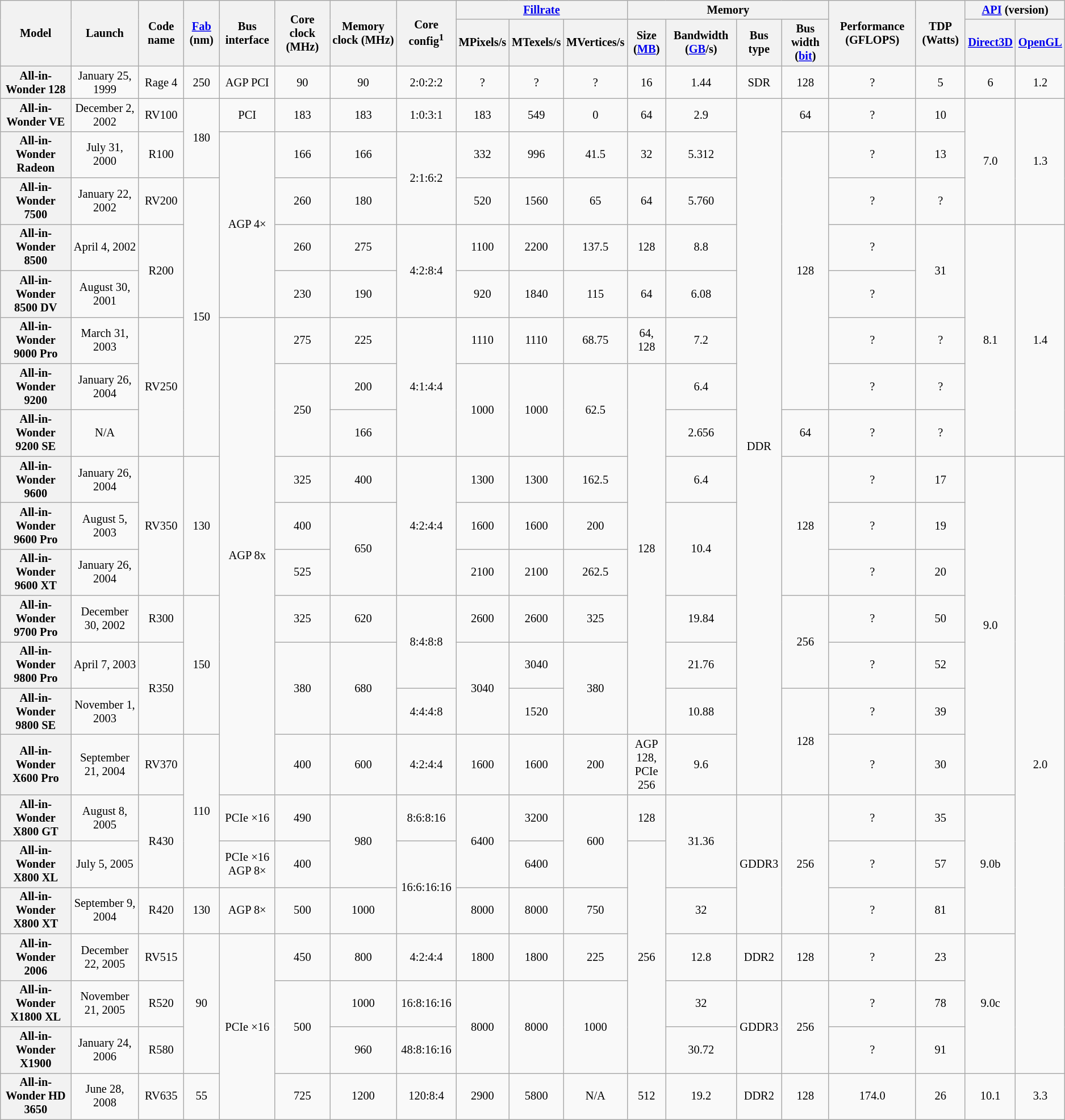<table class="mw-datatable wikitable sortable sort-under" style="font-size:85%; text-align:center;">
<tr>
<th rowspan="2">Model</th>
<th rowspan="2">Launch</th>
<th rowspan="2">Code name</th>
<th rowspan="2"><a href='#'>Fab</a> (nm)</th>
<th rowspan="2">Bus interface</th>
<th rowspan="2">Core clock (MHz)</th>
<th rowspan="2">Memory clock (MHz)</th>
<th rowspan="2">Core config<sup>1</sup></th>
<th colspan="3"><a href='#'>Fillrate</a></th>
<th colspan="4">Memory</th>
<th rowspan="2">Performance (GFLOPS)</th>
<th rowspan="2">TDP (Watts)</th>
<th colspan="2"><a href='#'>API</a> (version)</th>
</tr>
<tr>
<th>MPixels/s</th>
<th>MTexels/s</th>
<th>MVertices/s</th>
<th>Size (<a href='#'>MB</a>)</th>
<th>Bandwidth (<a href='#'>GB</a>/s)</th>
<th>Bus type</th>
<th>Bus width (<a href='#'>bit</a>)</th>
<th><a href='#'>Direct3D</a></th>
<th><a href='#'>OpenGL</a></th>
</tr>
<tr>
<th>All-in-Wonder 128</th>
<td>January 25, 1999</td>
<td>Rage 4</td>
<td>250</td>
<td>AGP PCI</td>
<td>90</td>
<td>90</td>
<td>2:0:2:2</td>
<td>?</td>
<td>?</td>
<td>?</td>
<td>16</td>
<td>1.44</td>
<td>SDR</td>
<td>128</td>
<td>?</td>
<td>5</td>
<td>6</td>
<td>1.2</td>
</tr>
<tr>
<th>All-in-Wonder VE</th>
<td>December 2, 2002</td>
<td>RV100</td>
<td rowspan="2">180</td>
<td>PCI</td>
<td>183</td>
<td>183</td>
<td>1:0:3:1</td>
<td>183</td>
<td>549</td>
<td>0</td>
<td>64</td>
<td>2.9</td>
<td rowspan="15">DDR</td>
<td>64</td>
<td>?</td>
<td>10</td>
<td rowspan="3">7.0</td>
<td rowspan="3">1.3</td>
</tr>
<tr>
<th>All-in-Wonder Radeon</th>
<td>July 31, 2000</td>
<td>R100</td>
<td rowspan="4">AGP 4×</td>
<td>166</td>
<td>166</td>
<td rowspan="2">2:1:6:2</td>
<td>332</td>
<td>996</td>
<td>41.5</td>
<td>32</td>
<td>5.312</td>
<td rowspan="6">128</td>
<td>?</td>
<td>13</td>
</tr>
<tr>
<th>All-in-Wonder 7500</th>
<td>January 22, 2002</td>
<td>RV200</td>
<td rowspan="6">150</td>
<td>260</td>
<td>180</td>
<td>520</td>
<td>1560</td>
<td>65</td>
<td>64</td>
<td>5.760</td>
<td>?</td>
<td>?</td>
</tr>
<tr>
<th>All-in-Wonder 8500</th>
<td>April 4, 2002</td>
<td rowspan="2">R200</td>
<td>260</td>
<td>275</td>
<td rowspan="2">4:2:8:4</td>
<td>1100</td>
<td>2200</td>
<td>137.5</td>
<td>128</td>
<td>8.8</td>
<td>?</td>
<td rowspan="2">31</td>
<td rowspan="5">8.1</td>
<td rowspan="5">1.4</td>
</tr>
<tr>
<th>All-in-Wonder 8500 DV</th>
<td>August 30, 2001</td>
<td>230</td>
<td>190</td>
<td>920</td>
<td>1840</td>
<td>115</td>
<td>64</td>
<td>6.08</td>
<td>?</td>
</tr>
<tr>
<th>All-in-Wonder 9000 Pro</th>
<td>March 31, 2003</td>
<td rowspan="3">RV250</td>
<td rowspan="10">AGP 8x</td>
<td>275</td>
<td>225</td>
<td rowspan="3">4:1:4:4</td>
<td>1110</td>
<td>1110</td>
<td>68.75</td>
<td>64, 128</td>
<td>7.2</td>
<td>?</td>
<td>?</td>
</tr>
<tr>
<th>All-in-Wonder 9200</th>
<td>January 26, 2004</td>
<td rowspan="2">250</td>
<td>200</td>
<td rowspan="2">1000</td>
<td rowspan="2">1000</td>
<td rowspan="2">62.5</td>
<td rowspan="8">128</td>
<td>6.4</td>
<td>?</td>
<td>?</td>
</tr>
<tr>
<th>All-in-Wonder 9200 SE</th>
<td>N/A</td>
<td>166</td>
<td>2.656</td>
<td>64</td>
<td>?</td>
<td>?</td>
</tr>
<tr>
<th>All-in-Wonder 9600</th>
<td>January 26, 2004</td>
<td rowspan="3">RV350</td>
<td rowspan="3">130</td>
<td>325</td>
<td>400</td>
<td rowspan="3">4:2:4:4</td>
<td>1300</td>
<td>1300</td>
<td>162.5</td>
<td>6.4</td>
<td rowspan="3">128</td>
<td>?</td>
<td>17</td>
<td rowspan="7">9.0</td>
<td rowspan="13">2.0</td>
</tr>
<tr>
<th>All-in-Wonder 9600 Pro</th>
<td>August 5, 2003</td>
<td>400</td>
<td rowspan="2">650</td>
<td>1600</td>
<td>1600</td>
<td>200</td>
<td rowspan="2">10.4</td>
<td>?</td>
<td>19</td>
</tr>
<tr>
<th>All-in-Wonder 9600 XT</th>
<td>January 26, 2004</td>
<td>525</td>
<td>2100</td>
<td>2100</td>
<td>262.5</td>
<td>?</td>
<td>20</td>
</tr>
<tr>
<th>All-in-Wonder 9700 Pro</th>
<td>December 30, 2002</td>
<td>R300</td>
<td rowspan="3">150</td>
<td>325</td>
<td>620</td>
<td rowspan="2">8:4:8:8</td>
<td>2600</td>
<td>2600</td>
<td>325</td>
<td>19.84</td>
<td rowspan="2">256</td>
<td>?</td>
<td>50</td>
</tr>
<tr>
<th>All-in-Wonder 9800 Pro</th>
<td>April 7, 2003</td>
<td rowspan="2">R350</td>
<td rowspan="2">380</td>
<td rowspan="2">680</td>
<td rowspan="2">3040</td>
<td>3040</td>
<td rowspan="2">380</td>
<td>21.76</td>
<td>?</td>
<td>52</td>
</tr>
<tr>
<th>All-in-Wonder 9800 SE</th>
<td>November 1, 2003</td>
<td>4:4:4:8</td>
<td>1520</td>
<td>10.88</td>
<td rowspan="2">128</td>
<td>?</td>
<td>39</td>
</tr>
<tr>
<th>All-in-Wonder X600 Pro</th>
<td>September 21, 2004</td>
<td>RV370</td>
<td rowspan="3">110</td>
<td>400</td>
<td>600</td>
<td>4:2:4:4</td>
<td>1600</td>
<td>1600</td>
<td>200</td>
<td>AGP 128,<br>PCIe 256</td>
<td>9.6</td>
<td>?</td>
<td>30</td>
</tr>
<tr>
<th>All-in-Wonder X800 GT</th>
<td>August 8, 2005</td>
<td rowspan="2">R430</td>
<td>PCIe ×16</td>
<td>490</td>
<td rowspan="2">980</td>
<td>8:6:8:16</td>
<td rowspan="2">6400</td>
<td>3200</td>
<td rowspan="2">600</td>
<td>128</td>
<td rowspan="2">31.36</td>
<td rowspan="3">GDDR3</td>
<td rowspan="3">256</td>
<td>?</td>
<td>35</td>
<td rowspan="3">9.0b</td>
</tr>
<tr>
<th>All-in-Wonder X800 XL</th>
<td>July 5, 2005</td>
<td>PCIe ×16<br>AGP 8×</td>
<td>400</td>
<td rowspan="2">16:6:16:16</td>
<td>6400</td>
<td rowspan="5">256</td>
<td>?</td>
<td>57</td>
</tr>
<tr>
<th>All-in-Wonder X800 XT</th>
<td>September 9, 2004</td>
<td>R420</td>
<td>130</td>
<td>AGP 8×</td>
<td>500</td>
<td>1000</td>
<td>8000</td>
<td>8000</td>
<td>750</td>
<td>32</td>
<td>?</td>
<td>81</td>
</tr>
<tr>
<th>All-in-Wonder 2006</th>
<td>December 22, 2005</td>
<td>RV515</td>
<td rowspan="3">90</td>
<td rowspan="4">PCIe ×16</td>
<td>450</td>
<td>800</td>
<td>4:2:4:4</td>
<td>1800</td>
<td>1800</td>
<td>225</td>
<td>12.8</td>
<td>DDR2</td>
<td>128</td>
<td>?</td>
<td>23</td>
<td rowspan="3">9.0c</td>
</tr>
<tr>
<th>All-in-Wonder X1800 XL</th>
<td>November 21, 2005</td>
<td>R520</td>
<td rowspan="2">500</td>
<td>1000</td>
<td>16:8:16:16</td>
<td rowspan="2">8000</td>
<td rowspan="2">8000</td>
<td rowspan="2">1000</td>
<td>32</td>
<td rowspan="2">GDDR3</td>
<td rowspan="2">256</td>
<td>?</td>
<td>78</td>
</tr>
<tr>
<th>All-in-Wonder X1900</th>
<td>January 24, 2006</td>
<td>R580</td>
<td>960</td>
<td>48:8:16:16</td>
<td>30.72</td>
<td>?</td>
<td>91</td>
</tr>
<tr>
<th>All-in-Wonder HD 3650</th>
<td>June 28, 2008</td>
<td>RV635</td>
<td>55</td>
<td>725</td>
<td>1200</td>
<td>120:8:4</td>
<td>2900</td>
<td>5800</td>
<td>N/A</td>
<td>512</td>
<td>19.2</td>
<td>DDR2</td>
<td>128</td>
<td>174.0</td>
<td>26</td>
<td>10.1</td>
<td>3.3</td>
</tr>
</table>
